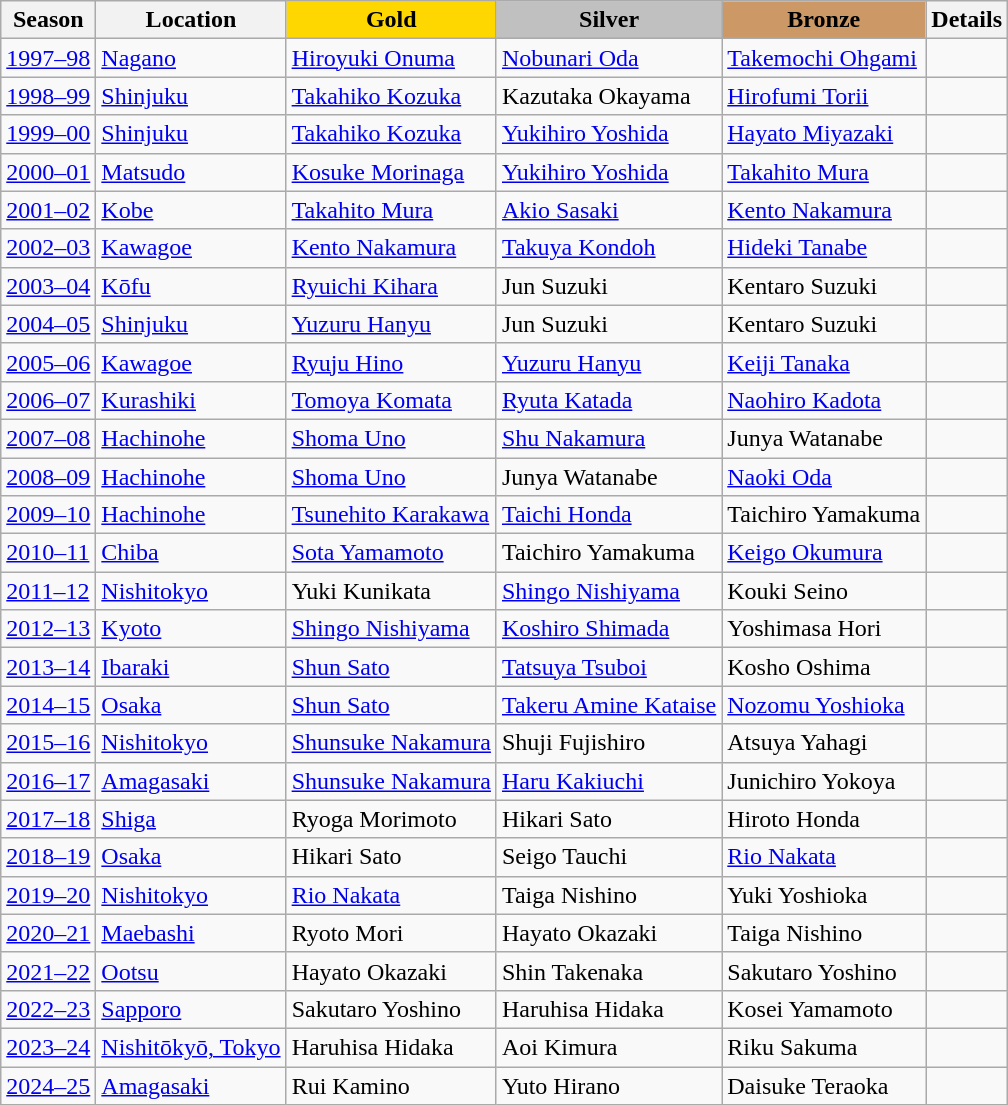<table class="wikitable">
<tr>
<th>Season</th>
<th>Location</th>
<td align=center bgcolor=gold><strong>Gold</strong></td>
<td align=center bgcolor=silver><strong>Silver</strong></td>
<td align=center bgcolor=cc9966><strong>Bronze</strong></td>
<th>Details</th>
</tr>
<tr>
<td><a href='#'>1997–98</a></td>
<td><a href='#'>Nagano</a></td>
<td><a href='#'>Hiroyuki Onuma</a></td>
<td><a href='#'>Nobunari Oda</a></td>
<td><a href='#'>Takemochi Ohgami</a></td>
<td></td>
</tr>
<tr>
<td><a href='#'>1998–99</a></td>
<td><a href='#'>Shinjuku</a></td>
<td><a href='#'>Takahiko Kozuka</a></td>
<td>Kazutaka Okayama</td>
<td><a href='#'>Hirofumi Torii</a></td>
<td></td>
</tr>
<tr>
<td><a href='#'>1999–00</a></td>
<td><a href='#'>Shinjuku</a></td>
<td><a href='#'>Takahiko Kozuka</a></td>
<td><a href='#'>Yukihiro Yoshida</a></td>
<td><a href='#'>Hayato Miyazaki</a></td>
<td></td>
</tr>
<tr>
<td><a href='#'>2000–01</a></td>
<td><a href='#'>Matsudo</a></td>
<td><a href='#'>Kosuke Morinaga</a></td>
<td><a href='#'>Yukihiro Yoshida</a></td>
<td><a href='#'>Takahito Mura</a></td>
<td></td>
</tr>
<tr>
<td><a href='#'>2001–02</a></td>
<td><a href='#'>Kobe</a></td>
<td><a href='#'>Takahito Mura</a></td>
<td><a href='#'>Akio Sasaki</a></td>
<td><a href='#'>Kento Nakamura</a></td>
<td></td>
</tr>
<tr>
<td><a href='#'>2002–03</a></td>
<td><a href='#'>Kawagoe</a></td>
<td><a href='#'>Kento Nakamura</a></td>
<td><a href='#'>Takuya Kondoh</a></td>
<td><a href='#'>Hideki Tanabe</a></td>
<td></td>
</tr>
<tr>
<td><a href='#'>2003–04</a></td>
<td><a href='#'>Kōfu</a></td>
<td><a href='#'>Ryuichi Kihara</a></td>
<td>Jun Suzuki</td>
<td>Kentaro Suzuki</td>
<td></td>
</tr>
<tr>
<td><a href='#'>2004–05</a></td>
<td><a href='#'>Shinjuku</a></td>
<td><a href='#'>Yuzuru Hanyu</a></td>
<td>Jun Suzuki</td>
<td>Kentaro Suzuki</td>
<td></td>
</tr>
<tr>
<td><a href='#'>2005–06</a></td>
<td><a href='#'>Kawagoe</a></td>
<td><a href='#'>Ryuju Hino</a></td>
<td><a href='#'>Yuzuru Hanyu</a></td>
<td><a href='#'>Keiji Tanaka</a></td>
<td></td>
</tr>
<tr>
<td><a href='#'>2006–07</a></td>
<td><a href='#'>Kurashiki</a></td>
<td><a href='#'>Tomoya Komata</a></td>
<td><a href='#'>Ryuta Katada</a></td>
<td><a href='#'>Naohiro Kadota</a></td>
<td></td>
</tr>
<tr>
<td><a href='#'>2007–08</a></td>
<td><a href='#'>Hachinohe</a></td>
<td><a href='#'>Shoma Uno</a></td>
<td><a href='#'>Shu Nakamura</a></td>
<td>Junya Watanabe</td>
<td></td>
</tr>
<tr>
<td><a href='#'>2008–09</a></td>
<td><a href='#'>Hachinohe</a></td>
<td><a href='#'>Shoma Uno</a></td>
<td>Junya Watanabe</td>
<td><a href='#'>Naoki Oda</a></td>
<td></td>
</tr>
<tr>
<td><a href='#'>2009–10</a></td>
<td><a href='#'>Hachinohe</a></td>
<td><a href='#'>Tsunehito Karakawa</a></td>
<td><a href='#'>Taichi Honda</a></td>
<td>Taichiro Yamakuma</td>
<td></td>
</tr>
<tr>
<td><a href='#'>2010–11</a></td>
<td><a href='#'>Chiba</a></td>
<td><a href='#'>Sota Yamamoto</a></td>
<td>Taichiro Yamakuma</td>
<td><a href='#'>Keigo Okumura</a></td>
<td></td>
</tr>
<tr>
<td><a href='#'>2011–12</a></td>
<td><a href='#'>Nishitokyo</a></td>
<td>Yuki Kunikata</td>
<td><a href='#'>Shingo Nishiyama</a></td>
<td>Kouki Seino</td>
<td></td>
</tr>
<tr>
<td><a href='#'>2012–13</a></td>
<td><a href='#'>Kyoto</a></td>
<td><a href='#'>Shingo Nishiyama</a></td>
<td><a href='#'>Koshiro Shimada</a></td>
<td>Yoshimasa Hori</td>
<td></td>
</tr>
<tr>
<td><a href='#'>2013–14</a></td>
<td><a href='#'>Ibaraki</a></td>
<td><a href='#'>Shun Sato</a></td>
<td><a href='#'>Tatsuya Tsuboi</a></td>
<td>Kosho Oshima</td>
<td></td>
</tr>
<tr>
<td><a href='#'>2014–15</a></td>
<td><a href='#'>Osaka</a></td>
<td><a href='#'>Shun Sato</a></td>
<td><a href='#'>Takeru Amine Kataise</a></td>
<td><a href='#'>Nozomu Yoshioka</a></td>
<td></td>
</tr>
<tr>
<td><a href='#'>2015–16</a></td>
<td><a href='#'>Nishitokyo</a></td>
<td><a href='#'>Shunsuke Nakamura</a></td>
<td>Shuji Fujishiro</td>
<td>Atsuya Yahagi</td>
<td></td>
</tr>
<tr>
<td><a href='#'>2016–17</a></td>
<td><a href='#'>Amagasaki</a></td>
<td><a href='#'>Shunsuke Nakamura</a></td>
<td><a href='#'>Haru Kakiuchi</a></td>
<td>Junichiro Yokoya</td>
<td></td>
</tr>
<tr>
<td><a href='#'>2017–18</a></td>
<td><a href='#'>Shiga</a></td>
<td>Ryoga Morimoto</td>
<td>Hikari Sato</td>
<td>Hiroto Honda</td>
<td></td>
</tr>
<tr>
<td><a href='#'>2018–19</a></td>
<td><a href='#'>Osaka</a></td>
<td>Hikari Sato</td>
<td>Seigo Tauchi</td>
<td><a href='#'>Rio Nakata</a></td>
<td></td>
</tr>
<tr>
<td><a href='#'>2019–20</a></td>
<td><a href='#'>Nishitokyo</a></td>
<td><a href='#'>Rio Nakata</a></td>
<td>Taiga Nishino</td>
<td>Yuki Yoshioka</td>
<td></td>
</tr>
<tr>
<td><a href='#'>2020–21</a></td>
<td><a href='#'>Maebashi</a></td>
<td>Ryoto Mori</td>
<td>Hayato Okazaki</td>
<td>Taiga Nishino</td>
<td></td>
</tr>
<tr>
<td><a href='#'>2021–22</a></td>
<td><a href='#'>Ootsu</a></td>
<td>Hayato Okazaki</td>
<td>Shin Takenaka</td>
<td>Sakutaro Yoshino</td>
<td></td>
</tr>
<tr>
<td><a href='#'>2022–23</a></td>
<td><a href='#'>Sapporo</a></td>
<td>Sakutaro Yoshino</td>
<td>Haruhisa Hidaka</td>
<td>Kosei Yamamoto</td>
<td></td>
</tr>
<tr>
<td><a href='#'>2023–24</a></td>
<td><a href='#'>Nishitōkyō, Tokyo</a></td>
<td>Haruhisa Hidaka</td>
<td>Aoi Kimura</td>
<td>Riku Sakuma</td>
<td></td>
</tr>
<tr>
<td><a href='#'>2024–25</a></td>
<td><a href='#'>Amagasaki</a></td>
<td>Rui Kamino</td>
<td>Yuto Hirano</td>
<td>Daisuke Teraoka</td>
<td></td>
</tr>
</table>
